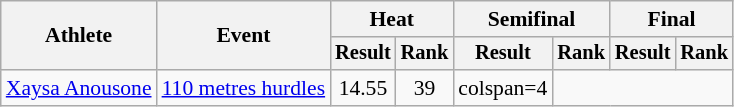<table class="wikitable" style="font-size:90%">
<tr>
<th rowspan="2">Athlete</th>
<th rowspan="2">Event</th>
<th colspan="2">Heat</th>
<th colspan="2">Semifinal</th>
<th colspan="2">Final</th>
</tr>
<tr style="font-size:95%">
<th>Result</th>
<th>Rank</th>
<th>Result</th>
<th>Rank</th>
<th>Result</th>
<th>Rank</th>
</tr>
<tr style=text-align:center>
<td style=text-align:left><a href='#'>Xaysa Anousone</a></td>
<td style=text-align:left><a href='#'>110 metres hurdles</a></td>
<td>14.55</td>
<td>39</td>
<td>colspan=4 </td>
</tr>
</table>
